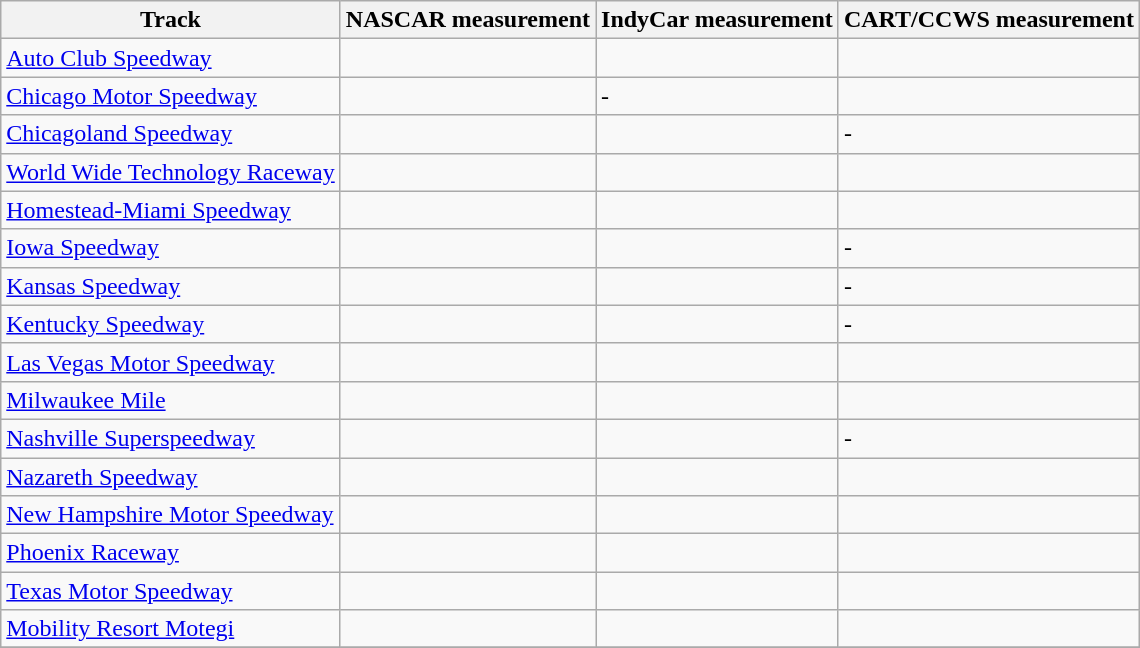<table class="wikitable sortable">
<tr>
<th>Track</th>
<th>NASCAR measurement</th>
<th>IndyCar measurement</th>
<th>CART/CCWS measurement</th>
</tr>
<tr>
<td><a href='#'>Auto Club Speedway</a></td>
<td></td>
<td></td>
<td></td>
</tr>
<tr>
<td><a href='#'>Chicago Motor Speedway</a></td>
<td></td>
<td>-</td>
<td></td>
</tr>
<tr>
<td><a href='#'>Chicagoland Speedway</a></td>
<td></td>
<td></td>
<td>-</td>
</tr>
<tr>
<td><a href='#'>World Wide Technology Raceway</a></td>
<td></td>
<td></td>
<td></td>
</tr>
<tr>
<td><a href='#'>Homestead-Miami Speedway</a></td>
<td></td>
<td></td>
<td></td>
</tr>
<tr>
<td><a href='#'>Iowa Speedway</a></td>
<td></td>
<td></td>
<td>-</td>
</tr>
<tr>
<td><a href='#'>Kansas Speedway</a></td>
<td></td>
<td></td>
<td>-</td>
</tr>
<tr>
<td><a href='#'>Kentucky Speedway</a></td>
<td></td>
<td></td>
<td>-</td>
</tr>
<tr>
<td><a href='#'>Las Vegas Motor Speedway</a></td>
<td></td>
<td></td>
<td></td>
</tr>
<tr>
<td><a href='#'>Milwaukee Mile</a></td>
<td></td>
<td></td>
<td></td>
</tr>
<tr>
<td><a href='#'>Nashville Superspeedway</a></td>
<td></td>
<td></td>
<td>-</td>
</tr>
<tr>
<td><a href='#'>Nazareth Speedway</a></td>
<td></td>
<td></td>
<td></td>
</tr>
<tr>
<td><a href='#'>New Hampshire Motor Speedway</a></td>
<td></td>
<td></td>
<td></td>
</tr>
<tr>
<td><a href='#'>Phoenix Raceway</a></td>
<td></td>
<td></td>
<td></td>
</tr>
<tr>
<td><a href='#'>Texas Motor Speedway</a></td>
<td></td>
<td></td>
<td></td>
</tr>
<tr>
<td><a href='#'>Mobility Resort Motegi</a></td>
<td></td>
<td></td>
<td></td>
</tr>
<tr>
</tr>
</table>
